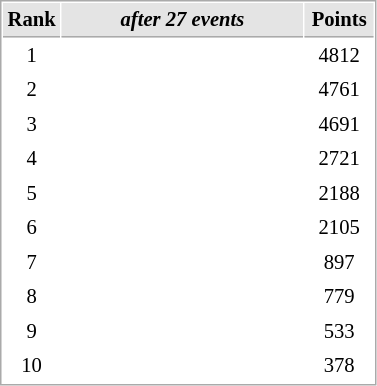<table cellspacing="1" cellpadding="3" style="border:1px solid #AAAAAA;font-size:86%">
<tr bgcolor="#E4E4E4">
<th style="border-bottom:1px solid #AAAAAA" width=10>Rank</th>
<th style="border-bottom:1px solid #AAAAAA" width=155><em>after 27 events</em></th>
<th style="border-bottom:1px solid #AAAAAA" width=40>Points</th>
</tr>
<tr>
<td style="text-align: center;">1</td>
<td></td>
<td align="center">4812</td>
</tr>
<tr>
<td style="text-align: center;">2</td>
<td></td>
<td align="center">4761</td>
</tr>
<tr>
<td style="text-align: center;">3</td>
<td></td>
<td align="center">4691</td>
</tr>
<tr>
<td style="text-align: center;">4</td>
<td></td>
<td align="center">2721</td>
</tr>
<tr>
<td style="text-align: center;">5</td>
<td></td>
<td align="center">2188</td>
</tr>
<tr>
<td style="text-align: center;">6</td>
<td></td>
<td align="center">2105</td>
</tr>
<tr>
<td style="text-align: center;">7</td>
<td></td>
<td align="center">897</td>
</tr>
<tr>
<td style="text-align: center;">8</td>
<td></td>
<td align="center">779</td>
</tr>
<tr>
<td style="text-align: center;">9</td>
<td></td>
<td align="center">533</td>
</tr>
<tr>
<td style="text-align: center;">10</td>
<td></td>
<td align="center">378</td>
</tr>
</table>
